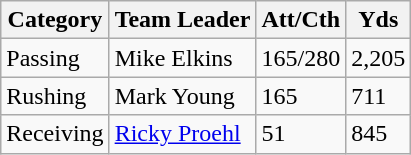<table class="wikitable">
<tr>
<th>Category</th>
<th>Team Leader</th>
<th>Att/Cth</th>
<th>Yds</th>
</tr>
<tr style="background: ##ddffdd;">
<td>Passing</td>
<td>Mike Elkins</td>
<td>165/280</td>
<td>2,205</td>
</tr>
<tr style="background: ##ffdddd;">
<td>Rushing</td>
<td>Mark Young</td>
<td>165</td>
<td>711</td>
</tr>
<tr style="background: ##ddffdd;">
<td>Receiving</td>
<td><a href='#'>Ricky Proehl</a></td>
<td>51</td>
<td>845</td>
</tr>
</table>
